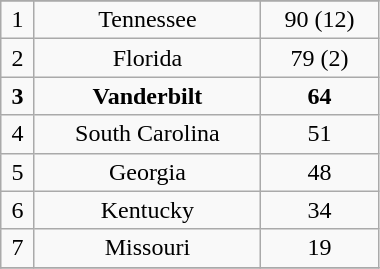<table class="wikitable" style="width: 20%;text-align: center;">
<tr align="center">
</tr>
<tr align="center">
<td>1</td>
<td>Tennessee</td>
<td>90 (12)</td>
</tr>
<tr>
<td>2</td>
<td>Florida</td>
<td>79 (2)</td>
</tr>
<tr>
<td><strong>3</strong></td>
<td><strong>Vanderbilt</strong></td>
<td><strong>64</strong></td>
</tr>
<tr>
<td>4</td>
<td>South Carolina</td>
<td>51</td>
</tr>
<tr>
<td>5</td>
<td>Georgia</td>
<td>48</td>
</tr>
<tr>
<td>6</td>
<td>Kentucky</td>
<td>34</td>
</tr>
<tr>
<td>7</td>
<td>Missouri</td>
<td>19</td>
</tr>
<tr>
</tr>
</table>
